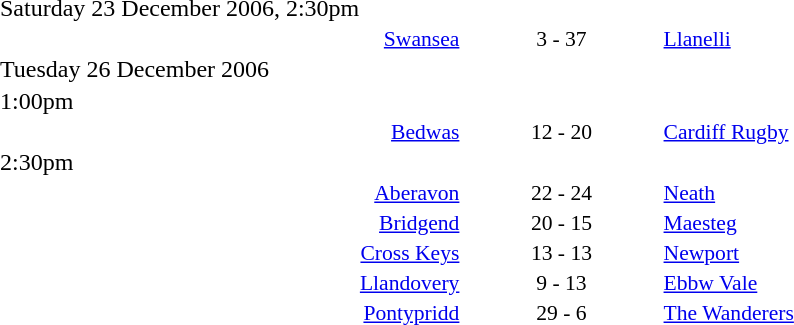<table style="width:70%;" cellspacing="1">
<tr>
<th width=35%></th>
<th width=15%></th>
<th></th>
</tr>
<tr>
<td>Saturday 23 December 2006, 2:30pm</td>
</tr>
<tr style=font-size:90%>
<td align=right><a href='#'>Swansea</a></td>
<td align=center>3 - 37</td>
<td><a href='#'>Llanelli</a></td>
</tr>
<tr>
<td>Tuesday 26 December 2006</td>
</tr>
<tr>
<td>1:00pm</td>
</tr>
<tr style=font-size:90%>
<td align=right><a href='#'>Bedwas</a></td>
<td align=center>12 - 20</td>
<td><a href='#'>Cardiff Rugby</a></td>
</tr>
<tr>
<td>2:30pm</td>
</tr>
<tr style=font-size:90%>
<td align=right><a href='#'>Aberavon</a></td>
<td align=center>22 - 24</td>
<td><a href='#'>Neath</a></td>
</tr>
<tr style=font-size:90%>
<td align=right><a href='#'>Bridgend</a></td>
<td align=center>20 - 15</td>
<td><a href='#'>Maesteg</a></td>
</tr>
<tr style=font-size:90%>
<td align=right><a href='#'>Cross Keys</a></td>
<td align=center>13 - 13</td>
<td><a href='#'>Newport</a></td>
</tr>
<tr style=font-size:90%>
<td align=right><a href='#'>Llandovery</a></td>
<td align=center>9 - 13</td>
<td><a href='#'>Ebbw Vale</a></td>
</tr>
<tr style=font-size:90%>
<td align=right><a href='#'>Pontypridd</a></td>
<td align=center>29 - 6</td>
<td><a href='#'>The Wanderers</a></td>
</tr>
</table>
